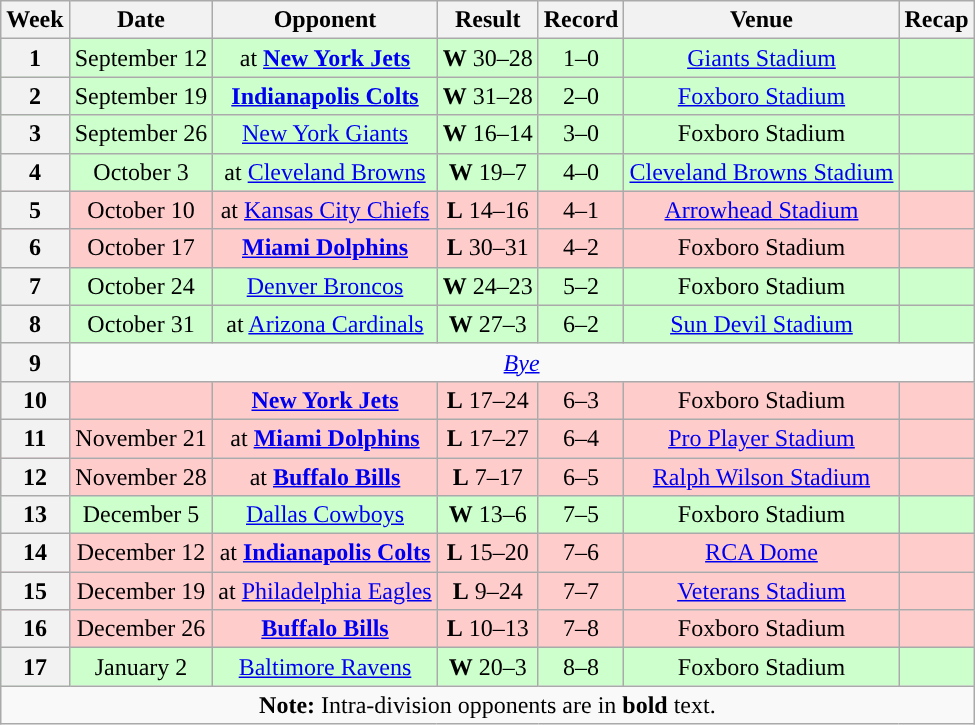<table class="wikitable" style="text-align:center">
<tr>
<th>Week</th>
<th>Date</th>
<th>Opponent</th>
<th>Result</th>
<th>Record</th>
<th>Venue</th>
<th>Recap</th>
</tr>
<tr style="background:#cfc">
<th>1</th>
<td>September 12</td>
<td>at <strong><a href='#'>New York Jets</a></strong></td>
<td><strong>W</strong> 30–28</td>
<td>1–0</td>
<td><a href='#'>Giants Stadium</a></td>
<td></td>
</tr>
<tr style="background:#cfc">
<th>2</th>
<td>September 19</td>
<td><strong><a href='#'>Indianapolis Colts</a></strong></td>
<td><strong>W</strong> 31–28</td>
<td>2–0</td>
<td><a href='#'>Foxboro Stadium</a></td>
<td></td>
</tr>
<tr style="background:#cfc">
<th>3</th>
<td>September 26</td>
<td><a href='#'>New York Giants</a></td>
<td><strong>W</strong> 16–14</td>
<td>3–0</td>
<td>Foxboro Stadium</td>
<td></td>
</tr>
<tr style="background:#cfc">
<th>4</th>
<td>October 3</td>
<td>at <a href='#'>Cleveland Browns</a></td>
<td><strong>W</strong> 19–7</td>
<td>4–0</td>
<td><a href='#'>Cleveland Browns Stadium</a></td>
<td></td>
</tr>
<tr style="background:#fcc">
<th>5</th>
<td>October 10</td>
<td>at <a href='#'>Kansas City Chiefs</a></td>
<td><strong>L</strong> 14–16</td>
<td>4–1</td>
<td><a href='#'>Arrowhead Stadium</a></td>
<td></td>
</tr>
<tr style="background:#fcc">
<th>6</th>
<td>October 17</td>
<td><strong><a href='#'>Miami Dolphins</a></strong></td>
<td><strong>L</strong> 30–31</td>
<td>4–2</td>
<td>Foxboro Stadium</td>
<td></td>
</tr>
<tr style="background:#cfc">
<th>7</th>
<td>October 24</td>
<td><a href='#'>Denver Broncos</a></td>
<td><strong>W</strong> 24–23</td>
<td>5–2</td>
<td>Foxboro Stadium</td>
<td></td>
</tr>
<tr style="background:#cfc">
<th>8</th>
<td>October 31</td>
<td>at <a href='#'>Arizona Cardinals</a></td>
<td><strong>W</strong> 27–3</td>
<td>6–2</td>
<td><a href='#'>Sun Devil Stadium</a></td>
<td></td>
</tr>
<tr>
<th>9</th>
<td colspan=6><em><a href='#'>Bye</a></em></td>
</tr>
<tr style="background:#fcc">
<th>10</th>
<td></td>
<td><strong><a href='#'>New York Jets</a></strong></td>
<td><strong>L</strong> 17–24</td>
<td>6–3</td>
<td>Foxboro Stadium</td>
<td></td>
</tr>
<tr style="background:#fcc">
<th>11</th>
<td>November 21</td>
<td>at <strong><a href='#'>Miami Dolphins</a></strong></td>
<td><strong>L</strong> 17–27</td>
<td>6–4</td>
<td><a href='#'>Pro Player Stadium</a></td>
<td></td>
</tr>
<tr style="background:#fcc">
<th>12</th>
<td>November 28</td>
<td>at <strong><a href='#'>Buffalo Bills</a></strong></td>
<td><strong>L</strong> 7–17</td>
<td>6–5</td>
<td><a href='#'>Ralph Wilson Stadium</a></td>
<td></td>
</tr>
<tr style="background:#cfc">
<th>13</th>
<td>December 5</td>
<td><a href='#'>Dallas Cowboys</a></td>
<td><strong>W</strong> 13–6</td>
<td>7–5</td>
<td>Foxboro Stadium</td>
<td></td>
</tr>
<tr style="background:#fcc">
<th>14</th>
<td>December 12</td>
<td>at <strong><a href='#'>Indianapolis Colts</a></strong></td>
<td><strong>L</strong> 15–20</td>
<td>7–6</td>
<td><a href='#'>RCA Dome</a></td>
<td></td>
</tr>
<tr style="background:#fcc">
<th>15</th>
<td>December 19</td>
<td>at <a href='#'>Philadelphia Eagles</a></td>
<td><strong>L</strong> 9–24</td>
<td>7–7</td>
<td><a href='#'>Veterans Stadium</a></td>
<td></td>
</tr>
<tr style="background:#fcc">
<th>16</th>
<td>December 26</td>
<td><strong><a href='#'>Buffalo Bills</a></strong></td>
<td><strong>L</strong> 10–13 </td>
<td>7–8</td>
<td>Foxboro Stadium</td>
<td></td>
</tr>
<tr style="background:#cfc">
<th>17</th>
<td>January 2</td>
<td><a href='#'>Baltimore Ravens</a></td>
<td><strong>W</strong> 20–3</td>
<td>8–8</td>
<td>Foxboro Stadium</td>
<td></td>
</tr>
<tr>
<td colspan="8"><strong>Note:</strong> Intra-division opponents are in <strong>bold</strong> text.</td>
</tr>
</table>
